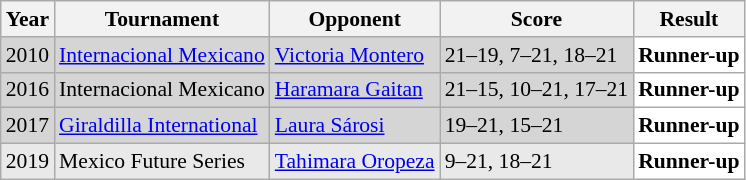<table class="sortable wikitable" style="font-size: 90%;">
<tr>
<th>Year</th>
<th>Tournament</th>
<th>Opponent</th>
<th>Score</th>
<th>Result</th>
</tr>
<tr style="background:#D5D5D5">
<td align="center">2010</td>
<td align="left"><a href='#'>Internacional Mexicano</a></td>
<td align="left"> <a href='#'>Victoria Montero</a></td>
<td align="left">21–19, 7–21, 18–21</td>
<td style="text-align:left; background:white"> <strong>Runner-up</strong></td>
</tr>
<tr style="background:#D5D5D5">
<td align="center">2016</td>
<td align="left">Internacional Mexicano</td>
<td align="left"> <a href='#'>Haramara Gaitan</a></td>
<td align="left">21–15, 10–21, 17–21</td>
<td style="text-align:left; background:white"> <strong>Runner-up</strong></td>
</tr>
<tr style="background:#D5D5D5">
<td align="center">2017</td>
<td align="left"><a href='#'>Giraldilla International</a></td>
<td align="left"> <a href='#'>Laura Sárosi</a></td>
<td align="left">19–21, 15–21</td>
<td style="text-align:left; background:white"> <strong>Runner-up</strong></td>
</tr>
<tr style="background:#E9E9E9">
<td align="center">2019</td>
<td align="left">Mexico Future Series</td>
<td align="left"> <a href='#'>Tahimara Oropeza</a></td>
<td align="left">9–21, 18–21</td>
<td style="text-align:left; background:white"> <strong>Runner-up</strong></td>
</tr>
</table>
